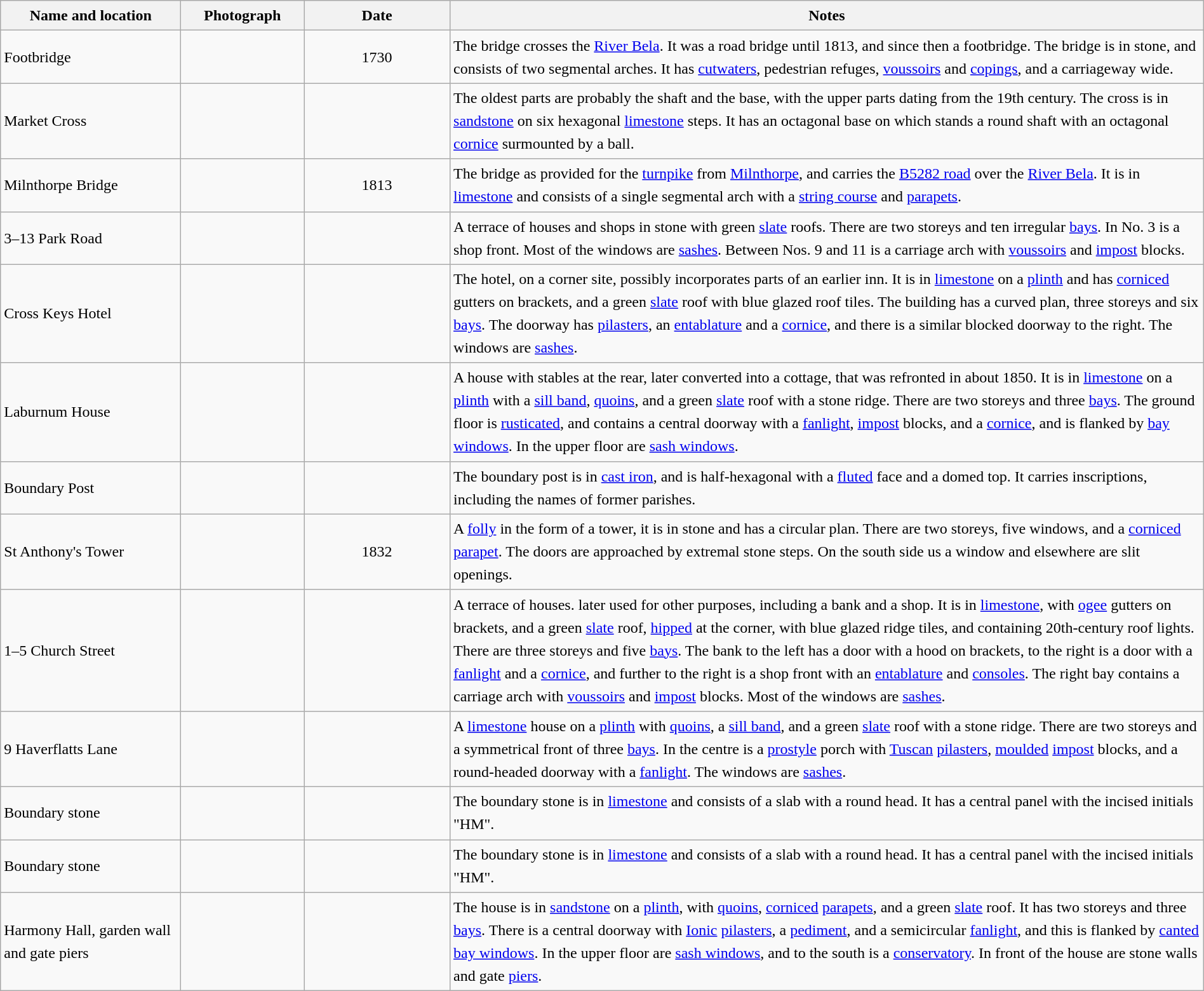<table class="wikitable sortable plainrowheaders" style="width:100%;border:0px;text-align:left;line-height:150%;">
<tr>
<th scope="col"  style="width:150px">Name and location</th>
<th scope="col"  style="width:100px" class="unsortable">Photograph</th>
<th scope="col"  style="width:120px">Date</th>
<th scope="col"  style="width:650px" class="unsortable">Notes</th>
</tr>
<tr>
<td>Footbridge<br><small></small></td>
<td></td>
<td align="center">1730</td>
<td>The bridge crosses the <a href='#'>River Bela</a>.  It was a road bridge until 1813, and since then a footbridge.  The bridge is in stone, and consists of two segmental arches.  It has <a href='#'>cutwaters</a>, pedestrian refuges, <a href='#'>voussoirs</a> and <a href='#'>copings</a>, and a carriageway  wide.</td>
</tr>
<tr>
<td>Market Cross<br><small></small></td>
<td></td>
<td align="center"></td>
<td>The oldest parts are probably the shaft and the base, with the upper parts dating from the 19th century.  The cross is in <a href='#'>sandstone</a> on six hexagonal <a href='#'>limestone</a> steps.  It has an octagonal base on which stands a round shaft with an octagonal <a href='#'>cornice</a> surmounted by a ball.</td>
</tr>
<tr>
<td>Milnthorpe Bridge<br><small></small></td>
<td></td>
<td align="center">1813</td>
<td>The bridge as provided for the <a href='#'>turnpike</a> from <a href='#'>Milnthorpe</a>, and carries the <a href='#'>B5282 road</a> over the <a href='#'>River Bela</a>.  It is in <a href='#'>limestone</a> and consists of a single segmental arch with a <a href='#'>string course</a> and <a href='#'>parapets</a>.</td>
</tr>
<tr>
<td>3–13 Park Road<br><small></small></td>
<td></td>
<td align="center"></td>
<td>A terrace of houses and shops in stone with green <a href='#'>slate</a> roofs.  There are two storeys and ten irregular <a href='#'>bays</a>.  In No. 3 is a shop front.  Most of the windows are <a href='#'>sashes</a>.  Between Nos. 9 and 11 is a carriage arch with <a href='#'>voussoirs</a> and <a href='#'>impost</a> blocks.</td>
</tr>
<tr>
<td>Cross Keys Hotel<br><small></small></td>
<td></td>
<td align="center"></td>
<td>The hotel, on a corner site, possibly incorporates parts of an earlier inn.  It is in <a href='#'>limestone</a> on a <a href='#'>plinth</a> and has <a href='#'>corniced</a> gutters on brackets, and a green <a href='#'>slate</a> roof with blue glazed roof tiles.  The building has a curved plan, three storeys and six <a href='#'>bays</a>.  The doorway has <a href='#'>pilasters</a>, an <a href='#'>entablature</a> and a <a href='#'>cornice</a>, and there is a similar blocked doorway to the right.  The windows are <a href='#'>sashes</a>.</td>
</tr>
<tr>
<td>Laburnum House<br><small></small></td>
<td></td>
<td align="center"></td>
<td>A house with stables at the rear, later converted into a cottage, that was refronted in about 1850.  It is in <a href='#'>limestone</a> on a <a href='#'>plinth</a> with a <a href='#'>sill band</a>, <a href='#'>quoins</a>, and a green <a href='#'>slate</a> roof with a stone ridge.  There are two storeys and three <a href='#'>bays</a>.  The ground floor is <a href='#'>rusticated</a>, and contains a central doorway with a <a href='#'>fanlight</a>, <a href='#'>impost</a> blocks, and a <a href='#'>cornice</a>, and is flanked by <a href='#'>bay windows</a>.  In the upper floor are <a href='#'>sash windows</a>.</td>
</tr>
<tr>
<td>Boundary Post<br><small></small></td>
<td></td>
<td align="center"></td>
<td>The boundary post is in <a href='#'>cast iron</a>, and is half-hexagonal with a <a href='#'>fluted</a> face and a domed top.  It carries inscriptions, including the names of former parishes.</td>
</tr>
<tr>
<td>St Anthony's Tower<br><small></small></td>
<td></td>
<td align="center">1832</td>
<td>A <a href='#'>folly</a> in the form of a tower, it is in stone and has a circular plan.  There are two storeys, five windows, and a <a href='#'>corniced</a> <a href='#'>parapet</a>.  The doors are approached by extremal stone steps.  On the south side us a window and elsewhere are slit openings.</td>
</tr>
<tr>
<td>1–5 Church Street<br><small></small></td>
<td></td>
<td align="center"></td>
<td>A terrace of houses. later used for other purposes, including a bank and a shop.  It is in <a href='#'>limestone</a>, with <a href='#'>ogee</a> gutters on brackets, and a green <a href='#'>slate</a> roof, <a href='#'>hipped</a> at the corner, with blue glazed ridge tiles, and containing 20th-century roof lights.  There are three storeys and five <a href='#'>bays</a>.  The bank to the left has a door with a hood on brackets, to the right is a door with a <a href='#'>fanlight</a> and a <a href='#'>cornice</a>, and further to the right is a shop front with an <a href='#'>entablature</a> and <a href='#'>consoles</a>.  The right bay contains a carriage arch with <a href='#'>voussoirs</a> and <a href='#'>impost</a> blocks.  Most of the windows are <a href='#'>sashes</a>.</td>
</tr>
<tr>
<td>9 Haverflatts Lane<br><small></small></td>
<td></td>
<td align="center"></td>
<td>A <a href='#'>limestone</a> house on a <a href='#'>plinth</a> with <a href='#'>quoins</a>, a <a href='#'>sill band</a>, and a green <a href='#'>slate</a> roof with a stone ridge.  There are two storeys and a symmetrical front of three <a href='#'>bays</a>.  In the centre is a <a href='#'>prostyle</a> porch with <a href='#'>Tuscan</a> <a href='#'>pilasters</a>, <a href='#'>moulded</a> <a href='#'>impost</a> blocks, and a round-headed doorway with a <a href='#'>fanlight</a>.  The windows are <a href='#'>sashes</a>.</td>
</tr>
<tr>
<td>Boundary stone<br><small></small></td>
<td></td>
<td align="center"></td>
<td>The boundary stone is in <a href='#'>limestone</a> and consists of a slab with a round head.  It has a central panel with the incised initials "HM".</td>
</tr>
<tr>
<td>Boundary stone<br><small></small></td>
<td></td>
<td align="center"></td>
<td>The boundary stone is in <a href='#'>limestone</a> and consists of a slab with a round head.  It has a central panel with the incised initials "HM".</td>
</tr>
<tr>
<td>Harmony Hall, garden wall and gate piers<br><small></small></td>
<td></td>
<td align="center"></td>
<td>The house is in <a href='#'>sandstone</a> on a <a href='#'>plinth</a>, with <a href='#'>quoins</a>, <a href='#'>corniced</a> <a href='#'>parapets</a>, and a green <a href='#'>slate</a> roof.  It has two storeys and three <a href='#'>bays</a>.  There is a central doorway with <a href='#'>Ionic</a> <a href='#'>pilasters</a>, a <a href='#'>pediment</a>, and a semicircular <a href='#'>fanlight</a>, and this is flanked by <a href='#'>canted</a> <a href='#'>bay windows</a>.  In the upper floor are <a href='#'>sash windows</a>, and to the south is a <a href='#'>conservatory</a>.  In front of the house are stone walls and gate <a href='#'>piers</a>.</td>
</tr>
<tr>
</tr>
</table>
